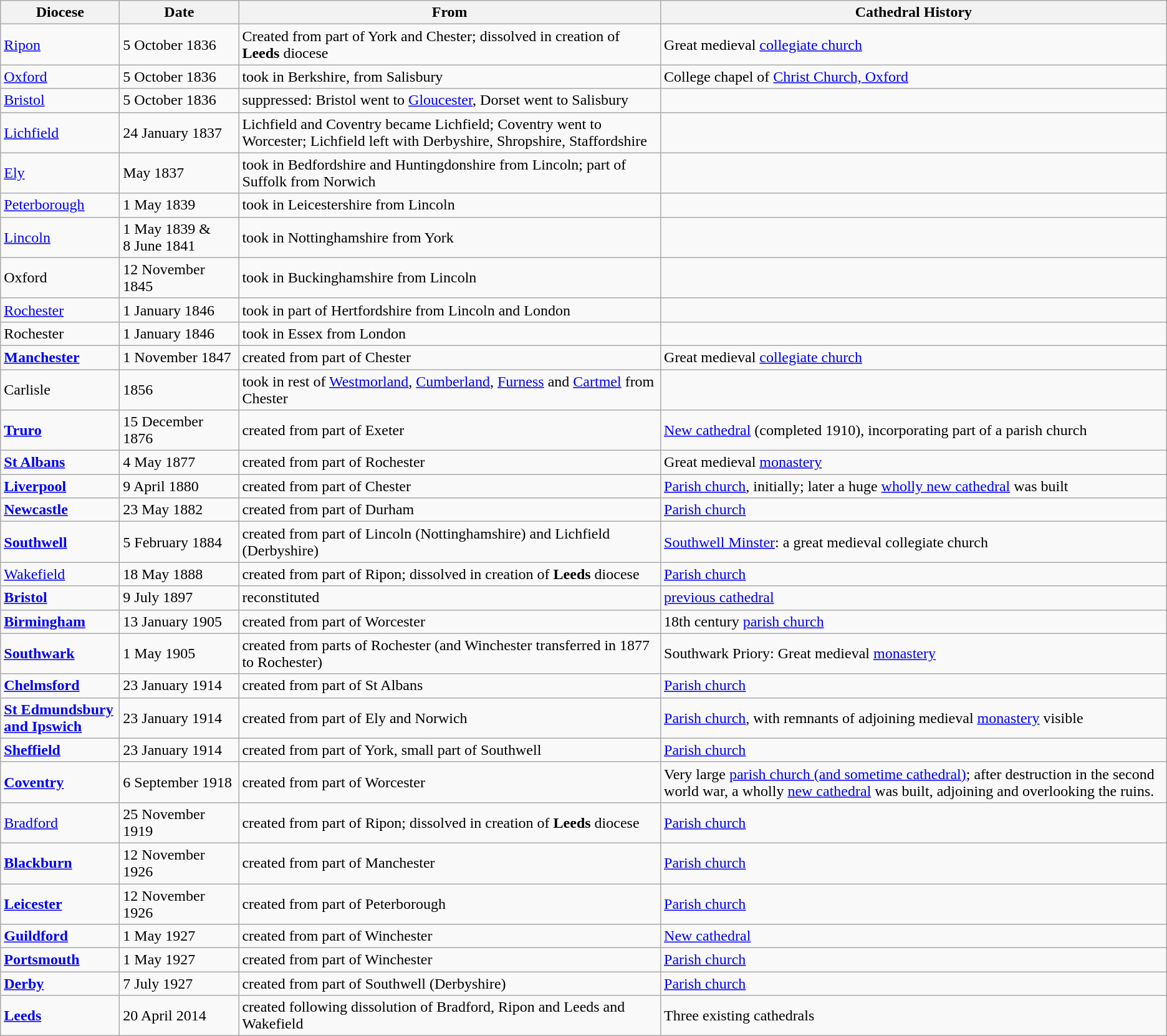<table class="wikitable">
<tr>
<th width="120">Diocese</th>
<th width="120">Date</th>
<th>From</th>
<th>Cathedral History</th>
</tr>
<tr>
<td><a href='#'>Ripon</a></td>
<td>5 October 1836</td>
<td>Created from part of York and Chester; dissolved in creation of <strong>Leeds</strong> diocese</td>
<td>Great medieval <a href='#'>collegiate church</a></td>
</tr>
<tr>
<td><a href='#'>Oxford</a></td>
<td>5 October 1836</td>
<td>took in Berkshire, from Salisbury</td>
<td>College chapel of <a href='#'>Christ Church, Oxford</a></td>
</tr>
<tr>
<td><a href='#'>Bristol</a></td>
<td>5 October 1836</td>
<td>suppressed: Bristol went to <a href='#'>Gloucester</a>, Dorset went to Salisbury</td>
<td></td>
</tr>
<tr>
<td><a href='#'>Lichfield</a></td>
<td>24 January 1837</td>
<td>Lichfield and Coventry became Lichfield; Coventry went to Worcester; Lichfield left with Derbyshire, Shropshire, Staffordshire</td>
<td></td>
</tr>
<tr>
<td><a href='#'>Ely</a></td>
<td>May 1837</td>
<td>took in Bedfordshire and Huntingdonshire from Lincoln; part of Suffolk from Norwich</td>
<td></td>
</tr>
<tr>
<td><a href='#'>Peterborough</a></td>
<td>1 May 1839</td>
<td>took in Leicestershire from Lincoln</td>
<td></td>
</tr>
<tr>
<td><a href='#'>Lincoln</a></td>
<td>1 May 1839 &<br>8 June 1841</td>
<td>took in Nottinghamshire from York</td>
<td></td>
</tr>
<tr>
<td>Oxford</td>
<td>12 November 1845</td>
<td>took in Buckinghamshire from Lincoln</td>
<td></td>
</tr>
<tr>
<td><a href='#'>Rochester</a></td>
<td>1 January 1846</td>
<td>took in part of Hertfordshire from Lincoln and London</td>
<td></td>
</tr>
<tr>
<td>Rochester</td>
<td>1 January 1846</td>
<td>took in Essex from London</td>
<td></td>
</tr>
<tr>
<td><strong><a href='#'>Manchester</a></strong></td>
<td>1 November 1847</td>
<td>created from part of Chester</td>
<td>Great medieval <a href='#'>collegiate church</a></td>
</tr>
<tr>
<td>Carlisle</td>
<td>1856</td>
<td>took in rest of <a href='#'>Westmorland</a>, <a href='#'>Cumberland</a>, <a href='#'>Furness</a> and <a href='#'>Cartmel</a> from Chester</td>
<td></td>
</tr>
<tr>
<td><strong><a href='#'>Truro</a></strong></td>
<td>15 December 1876</td>
<td>created from part of Exeter</td>
<td><a href='#'>New cathedral</a> (completed 1910), incorporating part of a parish church</td>
</tr>
<tr>
<td><strong><a href='#'>St Albans</a></strong></td>
<td>4 May 1877</td>
<td>created from part of Rochester</td>
<td>Great medieval <a href='#'>monastery</a></td>
</tr>
<tr>
<td><strong><a href='#'>Liverpool</a></strong></td>
<td>9 April 1880</td>
<td>created from part of Chester</td>
<td><a href='#'>Parish church</a>, initially; later a huge <a href='#'>wholly new cathedral</a> was built</td>
</tr>
<tr>
<td><strong><a href='#'>Newcastle</a></strong></td>
<td>23 May 1882</td>
<td>created from part of Durham</td>
<td><a href='#'>Parish church</a></td>
</tr>
<tr>
<td><strong><a href='#'>Southwell</a></strong></td>
<td>5 February 1884</td>
<td>created from part of Lincoln (Nottinghamshire) and Lichfield (Derbyshire)</td>
<td><a href='#'>Southwell Minster</a>: a great medieval collegiate church</td>
</tr>
<tr>
<td><a href='#'>Wakefield</a></td>
<td>18 May 1888</td>
<td>created from part of Ripon; dissolved in creation of <strong>Leeds</strong> diocese</td>
<td><a href='#'>Parish church</a></td>
</tr>
<tr>
<td><strong><a href='#'>Bristol</a></strong></td>
<td>9 July 1897</td>
<td>reconstituted</td>
<td><a href='#'>previous cathedral</a></td>
</tr>
<tr>
<td><strong><a href='#'>Birmingham</a></strong></td>
<td>13 January 1905</td>
<td>created from part of Worcester</td>
<td>18th century <a href='#'>parish church</a></td>
</tr>
<tr>
<td><strong><a href='#'>Southwark</a></strong></td>
<td>1 May 1905</td>
<td>created from parts of Rochester (and Winchester transferred in 1877 to Rochester)</td>
<td>Southwark Priory: Great medieval <a href='#'>monastery</a></td>
</tr>
<tr>
<td><strong><a href='#'>Chelmsford</a></strong></td>
<td>23 January 1914</td>
<td>created from part of St Albans</td>
<td><a href='#'>Parish church</a></td>
</tr>
<tr>
<td><strong><a href='#'>St Edmundsbury and Ipswich</a></strong></td>
<td>23 January 1914</td>
<td>created from part of Ely and Norwich</td>
<td><a href='#'>Parish church</a>, with remnants of adjoining medieval <a href='#'>monastery</a> visible</td>
</tr>
<tr>
<td><strong><a href='#'>Sheffield</a></strong></td>
<td>23 January 1914</td>
<td>created from part of York, small part of Southwell</td>
<td><a href='#'>Parish church</a></td>
</tr>
<tr>
<td><strong><a href='#'>Coventry</a></strong></td>
<td>6 September 1918</td>
<td>created from part of Worcester</td>
<td>Very large <a href='#'>parish church (and sometime cathedral)</a>; after destruction in the second world war, a wholly <a href='#'>new cathedral</a> was built, adjoining and overlooking the ruins.</td>
</tr>
<tr>
<td><a href='#'>Bradford</a></td>
<td>25 November 1919</td>
<td>created from part of Ripon; dissolved in creation of <strong>Leeds</strong> diocese</td>
<td><a href='#'>Parish church</a></td>
</tr>
<tr>
<td><strong><a href='#'>Blackburn</a></strong></td>
<td>12 November 1926</td>
<td>created from part of Manchester</td>
<td><a href='#'>Parish church</a></td>
</tr>
<tr>
<td><strong><a href='#'>Leicester</a></strong></td>
<td>12 November 1926</td>
<td>created from part of Peterborough</td>
<td><a href='#'>Parish church</a></td>
</tr>
<tr>
<td><strong><a href='#'>Guildford</a></strong></td>
<td>1 May 1927</td>
<td>created from part of Winchester</td>
<td><a href='#'>New cathedral</a></td>
</tr>
<tr>
<td><strong><a href='#'>Portsmouth</a></strong></td>
<td>1 May 1927</td>
<td>created from part of Winchester</td>
<td><a href='#'>Parish church</a></td>
</tr>
<tr>
<td><strong><a href='#'>Derby</a></strong></td>
<td>7 July 1927</td>
<td>created from part of Southwell (Derbyshire)</td>
<td><a href='#'>Parish church</a></td>
</tr>
<tr>
<td><strong><a href='#'>Leeds</a></strong></td>
<td>20 April 2014</td>
<td>created following dissolution of Bradford, Ripon and Leeds and Wakefield</td>
<td>Three existing cathedrals</td>
</tr>
</table>
